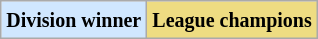<table class="wikitable" border="1">
<tr>
<td bgcolor="#D0E7FF"><small><strong>Division winner</strong> </small></td>
<td bgcolor="#EEDC82"><small><strong>League champions</strong> </small></td>
</tr>
</table>
